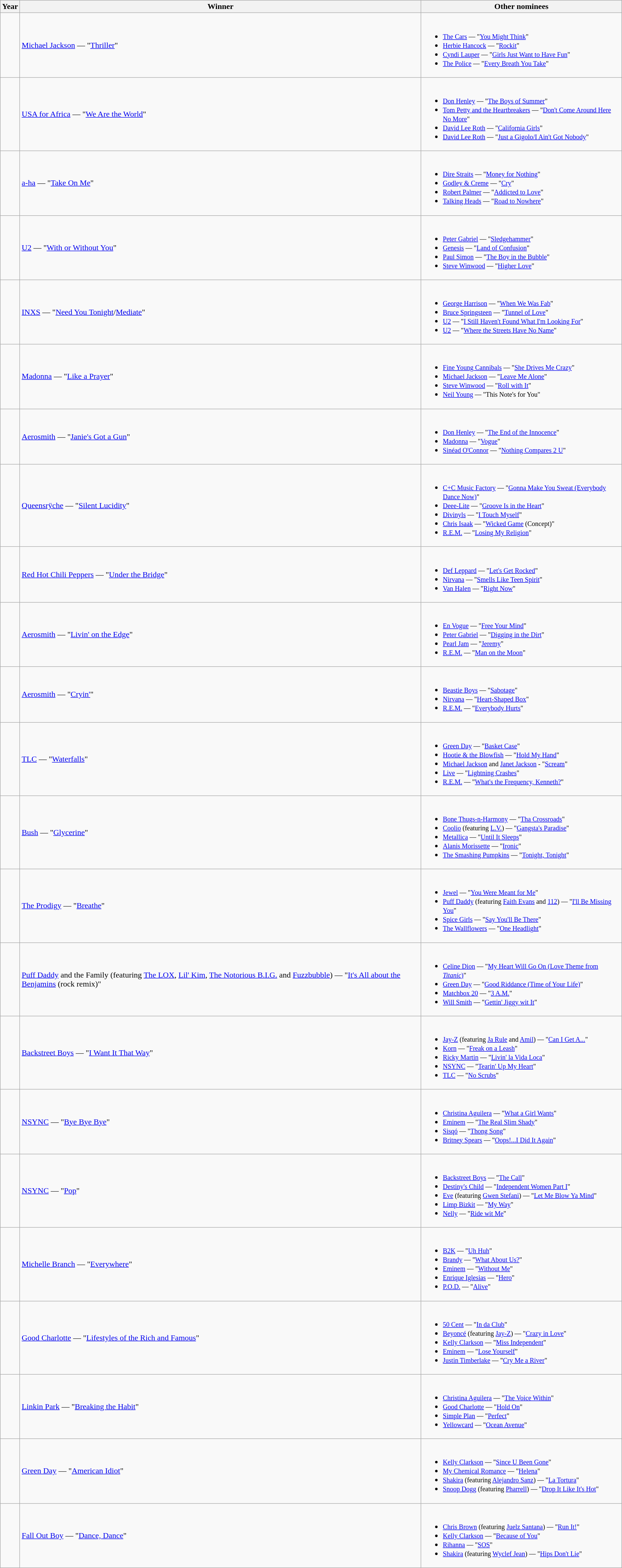<table class="wikitable">
<tr>
<th>Year</th>
<th>Winner</th>
<th>Other nominees</th>
</tr>
<tr>
<td></td>
<td><a href='#'>Michael Jackson</a> — "<a href='#'>Thriller</a>"</td>
<td><br><ul><li><small><a href='#'>The Cars</a> — "<a href='#'>You Might Think</a>"</small></li><li><small><a href='#'>Herbie Hancock</a> — "<a href='#'>Rockit</a>"</small></li><li><small><a href='#'>Cyndi Lauper</a> — "<a href='#'>Girls Just Want to Have Fun</a>"</small></li><li><small><a href='#'>The Police</a> — "<a href='#'>Every Breath You Take</a>"</small></li></ul></td>
</tr>
<tr>
<td></td>
<td><a href='#'>USA for Africa</a> — "<a href='#'>We Are the World</a>"</td>
<td><br><ul><li><small><a href='#'>Don Henley</a> — "<a href='#'>The Boys of Summer</a>"</small></li><li><small><a href='#'>Tom Petty and the Heartbreakers</a> — "<a href='#'>Don't Come Around Here No More</a>"</small></li><li><small><a href='#'>David Lee Roth</a> — "<a href='#'>California Girls</a>"</small></li><li><small><a href='#'>David Lee Roth</a> — "<a href='#'>Just a Gigolo/I Ain't Got Nobody</a>"</small></li></ul></td>
</tr>
<tr>
<td></td>
<td><a href='#'>a-ha</a> — "<a href='#'>Take On Me</a>"</td>
<td><br><ul><li><small><a href='#'>Dire Straits</a> — "<a href='#'>Money for Nothing</a>"</small></li><li><small><a href='#'>Godley & Creme</a> — "<a href='#'>Cry</a>"</small></li><li><small><a href='#'>Robert Palmer</a> — "<a href='#'>Addicted to Love</a>"</small></li><li><small><a href='#'>Talking Heads</a> — "<a href='#'>Road to Nowhere</a>"</small></li></ul></td>
</tr>
<tr>
<td></td>
<td><a href='#'>U2</a> — "<a href='#'>With or Without You</a>"</td>
<td><br><ul><li><small><a href='#'>Peter Gabriel</a> — "<a href='#'>Sledgehammer</a>"</small></li><li><small><a href='#'>Genesis</a> — "<a href='#'>Land of Confusion</a>"</small></li><li><small><a href='#'>Paul Simon</a> — "<a href='#'>The Boy in the Bubble</a>"</small></li><li><small><a href='#'>Steve Winwood</a> — "<a href='#'>Higher Love</a>"</small></li></ul></td>
</tr>
<tr>
<td></td>
<td><a href='#'>INXS</a> — "<a href='#'>Need You Tonight</a>/<a href='#'>Mediate</a>"</td>
<td><br><ul><li><small><a href='#'>George Harrison</a> — "<a href='#'>When We Was Fab</a>"</small></li><li><small><a href='#'>Bruce Springsteen</a> — "<a href='#'>Tunnel of Love</a>"</small></li><li><small><a href='#'>U2</a> — "<a href='#'>I Still Haven't Found What I'm Looking For</a>"</small></li><li><small><a href='#'>U2</a> — "<a href='#'>Where the Streets Have No Name</a>"</small></li></ul></td>
</tr>
<tr>
<td></td>
<td><a href='#'>Madonna</a> — "<a href='#'>Like a Prayer</a>"</td>
<td><br><ul><li><small><a href='#'>Fine Young Cannibals</a> — "<a href='#'>She Drives Me Crazy</a>"</small></li><li><small><a href='#'>Michael Jackson</a> — "<a href='#'>Leave Me Alone</a>"</small></li><li><small><a href='#'>Steve Winwood</a> — "<a href='#'>Roll with It</a>"</small></li><li><small><a href='#'>Neil Young</a> — "This Note's for You"</small></li></ul></td>
</tr>
<tr>
<td></td>
<td><a href='#'>Aerosmith</a> — "<a href='#'>Janie's Got a Gun</a>"</td>
<td><br><ul><li><small><a href='#'>Don Henley</a> — "<a href='#'>The End of the Innocence</a>"</small></li><li><small><a href='#'>Madonna</a> — "<a href='#'>Vogue</a>"</small></li><li><small><a href='#'>Sinéad O'Connor</a> — "<a href='#'>Nothing Compares 2 U</a>"</small></li></ul></td>
</tr>
<tr>
<td></td>
<td><a href='#'>Queensrÿche</a> — "<a href='#'>Silent Lucidity</a>"</td>
<td><br><ul><li><small><a href='#'>C+C Music Factory</a> — "<a href='#'>Gonna Make You Sweat (Everybody Dance Now)</a>"</small></li><li><small><a href='#'>Deee-Lite</a> — "<a href='#'>Groove Is in the Heart</a>"</small></li><li><small><a href='#'>Divinyls</a> — "<a href='#'>I Touch Myself</a>"</small></li><li><small><a href='#'>Chris Isaak</a> — "<a href='#'>Wicked Game</a> (Concept)"</small></li><li><small><a href='#'>R.E.M.</a> — "<a href='#'>Losing My Religion</a>"</small></li></ul></td>
</tr>
<tr>
<td></td>
<td><a href='#'>Red Hot Chili Peppers</a> — "<a href='#'>Under the Bridge</a>"</td>
<td><br><ul><li><small><a href='#'>Def Leppard</a> — "<a href='#'>Let's Get Rocked</a>"</small></li><li><small><a href='#'>Nirvana</a> — "<a href='#'>Smells Like Teen Spirit</a>"</small></li><li><small><a href='#'>Van Halen</a> — "<a href='#'>Right Now</a>"</small></li></ul></td>
</tr>
<tr>
<td></td>
<td><a href='#'>Aerosmith</a> — "<a href='#'>Livin' on the Edge</a>"</td>
<td><br><ul><li><small><a href='#'>En Vogue</a> — "<a href='#'>Free Your Mind</a>"</small></li><li><small><a href='#'>Peter Gabriel</a> — "<a href='#'>Digging in the Dirt</a>"</small></li><li><small><a href='#'>Pearl Jam</a> — "<a href='#'>Jeremy</a>"</small></li><li><small><a href='#'>R.E.M.</a> — "<a href='#'>Man on the Moon</a>"</small></li></ul></td>
</tr>
<tr>
<td></td>
<td><a href='#'>Aerosmith</a> — "<a href='#'>Cryin'</a>"</td>
<td><br><ul><li><small><a href='#'>Beastie Boys</a> — "<a href='#'>Sabotage</a>"</small></li><li><small><a href='#'>Nirvana</a> — "<a href='#'>Heart-Shaped Box</a>"</small></li><li><small><a href='#'>R.E.M.</a> — "<a href='#'>Everybody Hurts</a>"</small></li></ul></td>
</tr>
<tr>
<td></td>
<td><a href='#'>TLC</a> — "<a href='#'>Waterfalls</a>"</td>
<td><br><ul><li><small><a href='#'>Green Day</a> — "<a href='#'>Basket Case</a>"</small></li><li><small><a href='#'>Hootie & the Blowfish</a> — "<a href='#'>Hold My Hand</a>"</small></li><li><small><a href='#'>Michael Jackson</a> and <a href='#'>Janet Jackson</a> - "<a href='#'>Scream</a>"</small></li><li><small><a href='#'>Live</a> — "<a href='#'>Lightning Crashes</a>"</small></li><li><small><a href='#'>R.E.M.</a> — "<a href='#'>What's the Frequency, Kenneth?</a>"</small></li></ul></td>
</tr>
<tr>
<td></td>
<td><a href='#'>Bush</a> — "<a href='#'>Glycerine</a>"</td>
<td><br><ul><li><small><a href='#'>Bone Thugs-n-Harmony</a> — "<a href='#'>Tha Crossroads</a>"</small></li><li><small><a href='#'>Coolio</a> (featuring <a href='#'>L.V.</a>) — "<a href='#'>Gangsta's Paradise</a>"</small></li><li><small><a href='#'>Metallica</a> — "<a href='#'>Until It Sleeps</a>"</small></li><li><small><a href='#'>Alanis Morissette</a> — "<a href='#'>Ironic</a>"</small></li><li><small><a href='#'>The Smashing Pumpkins</a> — "<a href='#'>Tonight, Tonight</a>"</small></li></ul></td>
</tr>
<tr>
<td></td>
<td><a href='#'>The Prodigy</a> — "<a href='#'>Breathe</a>"</td>
<td><br><ul><li><small><a href='#'>Jewel</a> — "<a href='#'>You Were Meant for Me</a>"</small></li><li><small><a href='#'>Puff Daddy</a> (featuring <a href='#'>Faith Evans</a> and <a href='#'>112</a>) — "<a href='#'>I'll Be Missing You</a>"</small></li><li><small><a href='#'>Spice Girls</a> — "<a href='#'>Say You'll Be There</a>"</small></li><li><small><a href='#'>The Wallflowers</a> — "<a href='#'>One Headlight</a>"</small></li></ul></td>
</tr>
<tr>
<td></td>
<td><a href='#'>Puff Daddy</a> and the Family (featuring <a href='#'>The LOX</a>, <a href='#'>Lil' Kim</a>, <a href='#'>The Notorious B.I.G.</a> and <a href='#'>Fuzzbubble</a>) — "<a href='#'>It's All about the Benjamins</a> (rock remix)"</td>
<td><br><ul><li><small><a href='#'>Celine Dion</a> — "<a href='#'>My Heart Will Go On (Love Theme from <em>Titanic</em>)</a>"</small></li><li><small><a href='#'>Green Day</a> — "<a href='#'>Good Riddance (Time of Your Life)</a>"</small></li><li><small><a href='#'>Matchbox 20</a> — "<a href='#'>3 A.M.</a>"</small></li><li><small><a href='#'>Will Smith</a> — "<a href='#'>Gettin' Jiggy wit It</a>"</small></li></ul></td>
</tr>
<tr>
<td></td>
<td><a href='#'>Backstreet Boys</a> — "<a href='#'>I Want It That Way</a>"</td>
<td><br><ul><li><small><a href='#'>Jay-Z</a> (featuring <a href='#'>Ja Rule</a> and <a href='#'>Amil</a>) — "<a href='#'>Can I Get A...</a>"</small></li><li><small><a href='#'>Korn</a> — "<a href='#'>Freak on a Leash</a>"</small></li><li><small><a href='#'>Ricky Martin</a> — "<a href='#'>Livin' la Vida Loca</a>"</small></li><li><small><a href='#'>NSYNC</a> — "<a href='#'>Tearin' Up My Heart</a>"</small></li><li><small><a href='#'>TLC</a> — "<a href='#'>No Scrubs</a>"</small></li></ul></td>
</tr>
<tr>
<td></td>
<td><a href='#'>NSYNC</a> — "<a href='#'>Bye Bye Bye</a>"</td>
<td><br><ul><li><small><a href='#'>Christina Aguilera</a> — "<a href='#'>What a Girl Wants</a>"</small></li><li><small><a href='#'>Eminem</a> — "<a href='#'>The Real Slim Shady</a>"</small></li><li><small><a href='#'>Sisqó</a> — "<a href='#'>Thong Song</a>"</small></li><li><small><a href='#'>Britney Spears</a> — "<a href='#'>Oops!...I Did It Again</a>"</small></li></ul></td>
</tr>
<tr>
<td></td>
<td><a href='#'>NSYNC</a> — "<a href='#'>Pop</a>"</td>
<td><br><ul><li><small><a href='#'>Backstreet Boys</a> — "<a href='#'>The Call</a>"</small></li><li><small><a href='#'>Destiny's Child</a> — "<a href='#'>Independent Women Part I</a>"</small></li><li><small><a href='#'>Eve</a> (featuring <a href='#'>Gwen Stefani</a>) — "<a href='#'>Let Me Blow Ya Mind</a>"</small></li><li><small><a href='#'>Limp Bizkit</a> — "<a href='#'>My Way</a>"</small></li><li><small><a href='#'>Nelly</a> — "<a href='#'>Ride wit Me</a>"</small></li></ul></td>
</tr>
<tr>
<td></td>
<td><a href='#'>Michelle Branch</a> — "<a href='#'>Everywhere</a>"</td>
<td><br><ul><li><small><a href='#'>B2K</a> — "<a href='#'>Uh Huh</a>"</small></li><li><small><a href='#'>Brandy</a> — "<a href='#'>What About Us?</a>"</small></li><li><small><a href='#'>Eminem</a> — "<a href='#'>Without Me</a>"</small></li><li><small><a href='#'>Enrique Iglesias</a> — "<a href='#'>Hero</a>"</small></li><li><small><a href='#'>P.O.D.</a> — "<a href='#'>Alive</a>"</small></li></ul></td>
</tr>
<tr>
<td></td>
<td><a href='#'>Good Charlotte</a> — "<a href='#'>Lifestyles of the Rich and Famous</a>"</td>
<td><br><ul><li><small><a href='#'>50 Cent</a> — "<a href='#'>In da Club</a>"</small></li><li><small><a href='#'>Beyoncé</a> (featuring <a href='#'>Jay-Z</a>) — "<a href='#'>Crazy in Love</a>"</small></li><li><small><a href='#'>Kelly Clarkson</a> — "<a href='#'>Miss Independent</a>"</small></li><li><small><a href='#'>Eminem</a> — "<a href='#'>Lose Yourself</a>"</small></li><li><small><a href='#'>Justin Timberlake</a> — "<a href='#'>Cry Me a River</a>"</small></li></ul></td>
</tr>
<tr>
<td></td>
<td><a href='#'>Linkin Park</a> — "<a href='#'>Breaking the Habit</a>"</td>
<td><br><ul><li><small><a href='#'>Christina Aguilera</a> — "<a href='#'>The Voice Within</a>"</small></li><li><small><a href='#'>Good Charlotte</a> — "<a href='#'>Hold On</a>"</small></li><li><small><a href='#'>Simple Plan</a> — "<a href='#'>Perfect</a>"</small></li><li><small><a href='#'>Yellowcard</a> — "<a href='#'>Ocean Avenue</a>"</small></li></ul></td>
</tr>
<tr>
<td></td>
<td><a href='#'>Green Day</a> — "<a href='#'>American Idiot</a>"</td>
<td><br><ul><li><small><a href='#'>Kelly Clarkson</a> — "<a href='#'>Since U Been Gone</a>"</small></li><li><small><a href='#'>My Chemical Romance</a> — "<a href='#'>Helena</a>"</small></li><li><small><a href='#'>Shakira</a> (featuring <a href='#'>Alejandro Sanz</a>) — "<a href='#'>La Tortura</a>"</small></li><li><small><a href='#'>Snoop Dogg</a> (featuring <a href='#'>Pharrell</a>) — "<a href='#'>Drop It Like It's Hot</a>"</small></li></ul></td>
</tr>
<tr>
<td></td>
<td><a href='#'>Fall Out Boy</a> — "<a href='#'>Dance, Dance</a>"</td>
<td><br><ul><li><small><a href='#'>Chris Brown</a> (featuring <a href='#'>Juelz Santana</a>) — "<a href='#'>Run It!</a>"</small></li><li><small><a href='#'>Kelly Clarkson</a> — "<a href='#'>Because of You</a>"</small></li><li><small><a href='#'>Rihanna</a> — "<a href='#'>SOS</a>"</small></li><li><small><a href='#'>Shakira</a> (featuring <a href='#'>Wyclef Jean</a>) — "<a href='#'>Hips Don't Lie</a>"</small></li></ul></td>
</tr>
</table>
